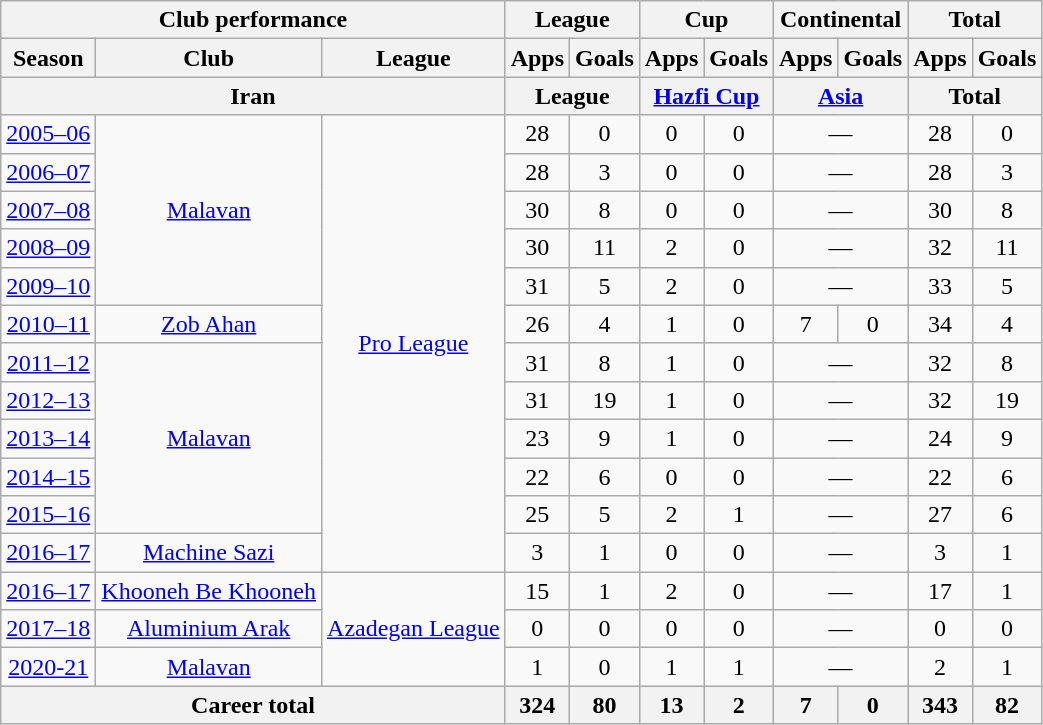<table class="wikitable" style="text-align:center">
<tr>
<th colspan=3>Club performance</th>
<th colspan=2>League</th>
<th colspan=2>Cup</th>
<th colspan=2>Continental</th>
<th colspan=2>Total</th>
</tr>
<tr>
<th>Season</th>
<th>Club</th>
<th>League</th>
<th>Apps</th>
<th>Goals</th>
<th>Apps</th>
<th>Goals</th>
<th>Apps</th>
<th>Goals</th>
<th>Apps</th>
<th>Goals</th>
</tr>
<tr>
<th colspan=3>Iran</th>
<th colspan=2>League</th>
<th colspan=2><a href='#'>Hazfi Cup</a></th>
<th colspan=2><a href='#'>Asia</a></th>
<th colspan=2>Total</th>
</tr>
<tr>
<td><a href='#'>2005–06</a></td>
<td rowspan="5"><a href='#'>Malavan</a></td>
<td rowspan="12"><a href='#'>Pro League</a></td>
<td>28</td>
<td>0</td>
<td>0</td>
<td>0</td>
<td colspan="2">—</td>
<td>28</td>
<td>0</td>
</tr>
<tr>
<td><a href='#'>2006–07</a></td>
<td>28</td>
<td>3</td>
<td>0</td>
<td>0</td>
<td colspan="2">—</td>
<td>28</td>
<td>3</td>
</tr>
<tr>
<td><a href='#'>2007–08</a></td>
<td>30</td>
<td>8</td>
<td>0</td>
<td>0</td>
<td colspan="2">—</td>
<td>30</td>
<td>8</td>
</tr>
<tr>
<td><a href='#'>2008–09</a></td>
<td>30</td>
<td>11</td>
<td>2</td>
<td>0</td>
<td colspan="2">—</td>
<td>32</td>
<td>11</td>
</tr>
<tr>
<td><a href='#'>2009–10</a></td>
<td>31</td>
<td>5</td>
<td>2</td>
<td>0</td>
<td colspan="2">—</td>
<td>33</td>
<td>5</td>
</tr>
<tr>
<td><a href='#'>2010–11</a></td>
<td><a href='#'>Zob Ahan</a></td>
<td>26</td>
<td>4</td>
<td>1</td>
<td>0</td>
<td>7</td>
<td>0</td>
<td>34</td>
<td>4</td>
</tr>
<tr>
<td><a href='#'>2011–12</a></td>
<td rowspan="5"><a href='#'>Malavan</a></td>
<td>31</td>
<td>8</td>
<td>1</td>
<td>0</td>
<td colspan="2">—</td>
<td>32</td>
<td>8</td>
</tr>
<tr>
<td><a href='#'>2012–13</a></td>
<td>31</td>
<td>19</td>
<td>1</td>
<td>0</td>
<td colspan="2">—</td>
<td>32</td>
<td>19</td>
</tr>
<tr>
<td><a href='#'>2013–14</a></td>
<td>23</td>
<td>9</td>
<td>1</td>
<td>0</td>
<td colspan="2">—</td>
<td>24</td>
<td>9</td>
</tr>
<tr>
<td><a href='#'>2014–15</a></td>
<td>22</td>
<td>6</td>
<td>0</td>
<td>0</td>
<td colspan="2">—</td>
<td>22</td>
<td>6</td>
</tr>
<tr>
<td><a href='#'>2015–16</a></td>
<td>25</td>
<td>5</td>
<td>2</td>
<td>1</td>
<td colspan="2">—</td>
<td>27</td>
<td>6</td>
</tr>
<tr>
<td><a href='#'>2016–17</a></td>
<td><a href='#'>Machine Sazi</a></td>
<td>3</td>
<td>1</td>
<td>0</td>
<td>0</td>
<td colspan="2">—</td>
<td>3</td>
<td>1</td>
</tr>
<tr>
<td><a href='#'>2016–17</a></td>
<td><a href='#'>Khooneh Be Khooneh</a></td>
<td rowspan="3"><a href='#'>Azadegan League</a></td>
<td>15</td>
<td>1</td>
<td>2</td>
<td>0</td>
<td colspan="2">—</td>
<td>17</td>
<td>1</td>
</tr>
<tr>
<td><a href='#'>2017–18</a></td>
<td><a href='#'>Aluminium Arak</a></td>
<td>0</td>
<td>0</td>
<td>0</td>
<td>0</td>
<td colspan="2">—</td>
<td>0</td>
<td>0</td>
</tr>
<tr>
<td><a href='#'>2020-21</a></td>
<td><a href='#'>Malavan</a></td>
<td>1</td>
<td>0</td>
<td>1</td>
<td>1</td>
<td colspan="2">—</td>
<td>2</td>
<td>1</td>
</tr>
<tr>
<th colspan=3>Career total</th>
<th>324</th>
<th>80</th>
<th>13</th>
<th>2</th>
<th>7</th>
<th>0</th>
<th>343</th>
<th>82</th>
</tr>
</table>
